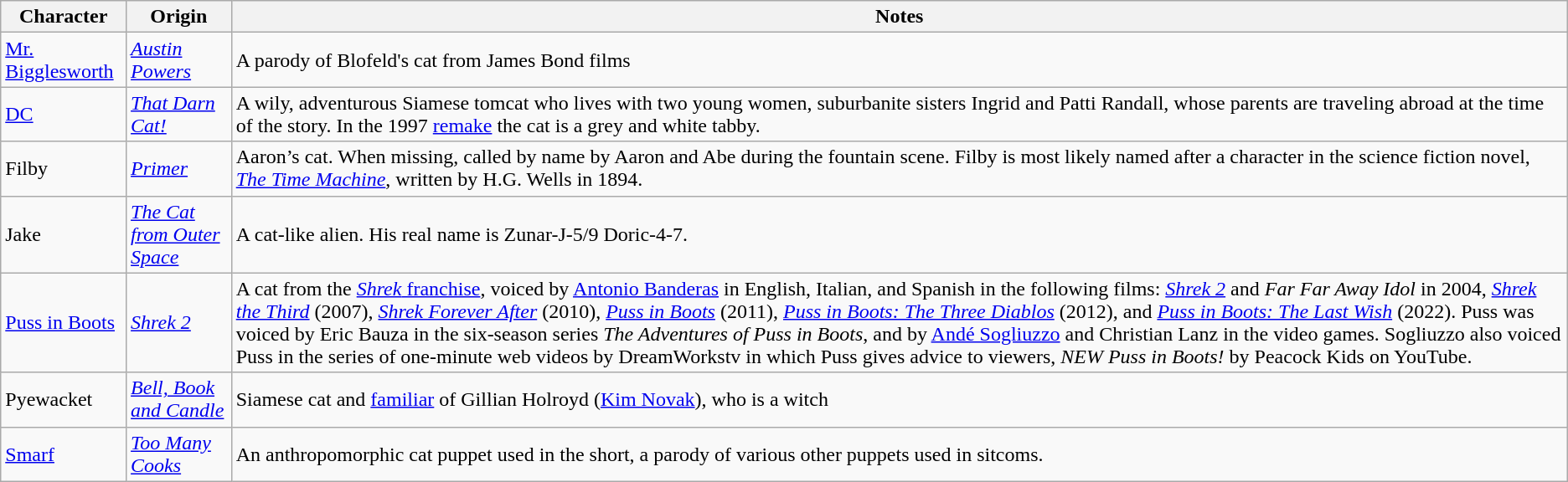<table class="wikitable sortable">
<tr>
<th>Character</th>
<th>Origin</th>
<th>Notes</th>
</tr>
<tr>
<td><a href='#'>Mr. Bigglesworth</a></td>
<td><em><a href='#'>Austin Powers</a></em></td>
<td>A parody of Blofeld's cat from James Bond films</td>
</tr>
<tr>
<td><a href='#'>DC</a></td>
<td><em><a href='#'>That Darn Cat!</a></em></td>
<td>A wily, adventurous Siamese tomcat who lives with two young women, suburbanite sisters Ingrid and Patti Randall, whose parents are traveling abroad at the time of the story. In the 1997 <a href='#'>remake</a> the cat is a grey and white tabby.</td>
</tr>
<tr>
<td>Filby</td>
<td><em><a href='#'>Primer</a></em></td>
<td>Aaron’s cat. When missing, called by name by Aaron and Abe during the fountain scene.  Filby is most likely named after a character in the science fiction novel, <em><a href='#'>The Time Machine</a></em>, written by H.G. Wells in 1894.</td>
</tr>
<tr>
<td>Jake</td>
<td><em><a href='#'>The Cat from Outer Space</a></em></td>
<td>A cat-like alien. His real name is Zunar-J-5/9 Doric-4-7.</td>
</tr>
<tr>
<td><a href='#'>Puss in Boots</a></td>
<td><em><a href='#'>Shrek 2</a></em></td>
<td>A cat from the <a href='#'><em>Shrek</em> franchise</a>, voiced by <a href='#'>Antonio Banderas</a> in English, Italian, and Spanish in the following films: <em><a href='#'>Shrek 2</a></em> and <em>Far Far Away Idol</em> in 2004, <em><a href='#'>Shrek the Third</a></em> (2007), <em><a href='#'>Shrek Forever After</a></em> (2010), <em><a href='#'>Puss in Boots</a></em> (2011), <em><a href='#'>Puss in Boots: The Three Diablos</a></em> (2012), and <em><a href='#'>Puss in Boots: The Last Wish</a></em> (2022). Puss was voiced by Eric Bauza in the six-season series <em>The Adventures of Puss in Boots</em>, and by <a href='#'>Andé Sogliuzzo</a> and Christian Lanz in the video games. Sogliuzzo also voiced Puss in the series of one-minute web videos by DreamWorkstv in which Puss gives advice to viewers, <em>NEW Puss in Boots!</em> by Peacock Kids on YouTube.</td>
</tr>
<tr>
<td>Pyewacket</td>
<td><em><a href='#'>Bell, Book and Candle</a></em></td>
<td>Siamese cat and <a href='#'>familiar</a> of Gillian Holroyd (<a href='#'>Kim Novak</a>), who is a witch</td>
</tr>
<tr>
<td><a href='#'>Smarf</a></td>
<td><em><a href='#'>Too Many Cooks</a></em></td>
<td>An anthropomorphic cat puppet used in the short, a parody of various other puppets used in sitcoms.</td>
</tr>
</table>
